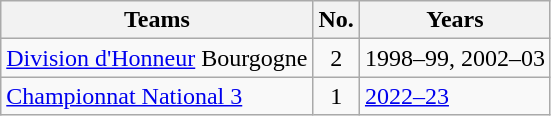<table class="wikitable">
<tr>
<th>Teams</th>
<th>No.</th>
<th>Years</th>
</tr>
<tr>
<td><a href='#'>Division d'Honneur</a> Bourgogne</td>
<td align="center">2</td>
<td>1998–99, 2002–03</td>
</tr>
<tr>
<td><a href='#'>Championnat National 3</a></td>
<td align="center">1</td>
<td><a href='#'>2022–23</a></td>
</tr>
</table>
